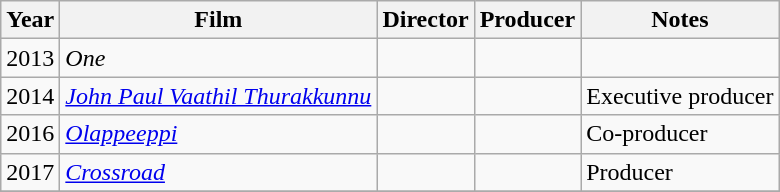<table class="wikitable sortable">
<tr>
<th>Year</th>
<th>Film</th>
<th>Director</th>
<th>Producer</th>
<th>Notes</th>
</tr>
<tr>
<td>2013</td>
<td><em>One</em></td>
<td></td>
<td></td>
<td></td>
</tr>
<tr>
<td>2014</td>
<td><em><a href='#'>John Paul Vaathil Thurakkunnu</a></em></td>
<td></td>
<td></td>
<td>Executive producer</td>
</tr>
<tr>
<td>2016</td>
<td><em><a href='#'>Olappeeppi</a></em></td>
<td></td>
<td></td>
<td>Co-producer</td>
</tr>
<tr |>
<td>2017</td>
<td><em><a href='#'>Crossroad</a></em></td>
<td></td>
<td></td>
<td>Producer</td>
</tr>
<tr |>
</tr>
</table>
